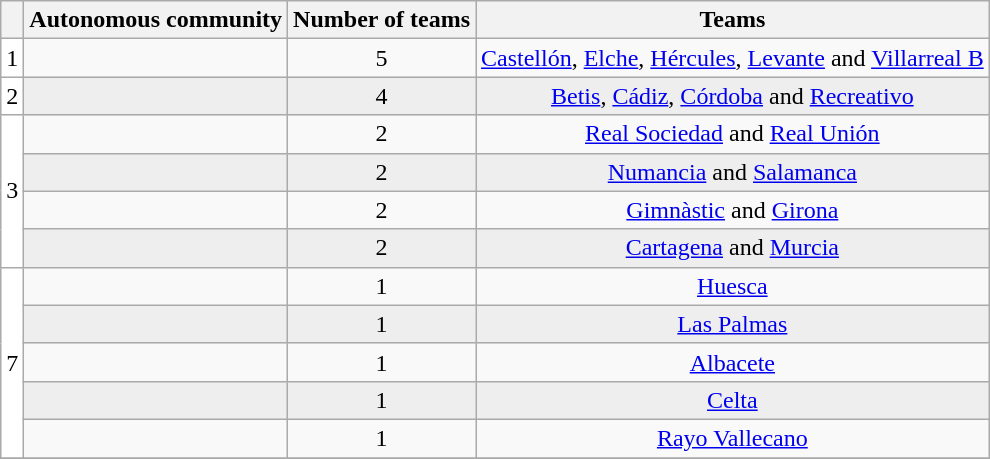<table class="wikitable">
<tr>
<th></th>
<th>Autonomous community</th>
<th>Number of teams</th>
<th>Teams</th>
</tr>
<tr>
<td rowspan=1 bgcolor=white>1</td>
<td></td>
<td align=center>5</td>
<td align=center><a href='#'>Castellón</a>, <a href='#'>Elche</a>, <a href='#'>Hércules</a>, <a href='#'>Levante</a> and <a href='#'>Villarreal B</a></td>
</tr>
<tr bgcolor="EEEEEE">
<td rowspan=1 bgcolor=white>2</td>
<td></td>
<td align=center>4</td>
<td align=center><a href='#'>Betis</a>, <a href='#'>Cádiz</a>, <a href='#'>Córdoba</a> and <a href='#'>Recreativo</a></td>
</tr>
<tr>
<td rowspan=4 bgcolor=white>3</td>
<td></td>
<td align=center>2</td>
<td align=center><a href='#'>Real Sociedad</a> and <a href='#'>Real Unión</a></td>
</tr>
<tr bgcolor="EEEEEE">
<td></td>
<td align=center>2</td>
<td align=center><a href='#'>Numancia</a> and <a href='#'>Salamanca</a></td>
</tr>
<tr>
<td></td>
<td align=center>2</td>
<td align=center><a href='#'>Gimnàstic</a> and <a href='#'>Girona</a></td>
</tr>
<tr bgcolor="EEEEEE">
<td></td>
<td align=center>2</td>
<td align=center><a href='#'>Cartagena</a> and <a href='#'>Murcia</a></td>
</tr>
<tr>
<td rowspan=5 bgcolor=white>7</td>
<td></td>
<td align=center>1</td>
<td align=center><a href='#'>Huesca</a></td>
</tr>
<tr bgcolor="EEEEEE">
<td></td>
<td align=center>1</td>
<td align=center><a href='#'>Las Palmas</a></td>
</tr>
<tr>
<td></td>
<td align=center>1</td>
<td align=center><a href='#'>Albacete</a></td>
</tr>
<tr bgcolor="EEEEEE">
<td></td>
<td align=center>1</td>
<td align=center><a href='#'>Celta</a></td>
</tr>
<tr>
<td></td>
<td align=center>1</td>
<td align=center><a href='#'>Rayo Vallecano</a></td>
</tr>
<tr bgcolor="EEEEEE">
</tr>
</table>
